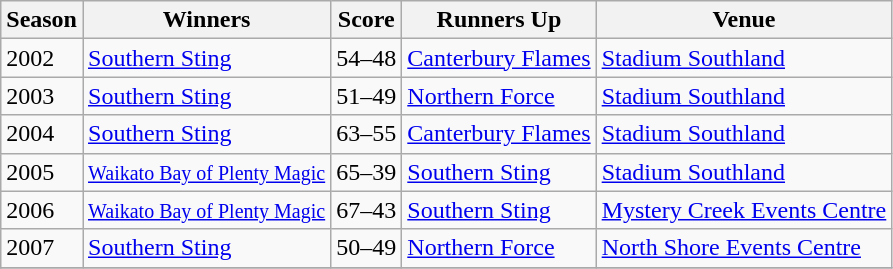<table class="wikitable collapsible">
<tr>
<th>Season</th>
<th>Winners</th>
<th>Score</th>
<th>Runners Up</th>
<th>Venue</th>
</tr>
<tr>
<td>2002</td>
<td><a href='#'>Southern Sting</a></td>
<td>54–48</td>
<td><a href='#'>Canterbury Flames</a></td>
<td><a href='#'>Stadium Southland</a></td>
</tr>
<tr>
<td>2003</td>
<td><a href='#'>Southern Sting</a></td>
<td>51–49</td>
<td><a href='#'>Northern Force</a></td>
<td><a href='#'>Stadium Southland</a></td>
</tr>
<tr>
<td>2004</td>
<td><a href='#'>Southern Sting</a></td>
<td>63–55</td>
<td><a href='#'>Canterbury Flames</a></td>
<td><a href='#'>Stadium Southland</a></td>
</tr>
<tr>
<td>2005</td>
<td><small><a href='#'>Waikato Bay of Plenty Magic</a></small></td>
<td>65–39</td>
<td><a href='#'>Southern Sting</a></td>
<td><a href='#'>Stadium Southland</a></td>
</tr>
<tr>
<td>2006</td>
<td><small><a href='#'>Waikato Bay of Plenty Magic</a></small></td>
<td>67–43</td>
<td><a href='#'>Southern Sting</a></td>
<td><a href='#'>Mystery Creek Events Centre</a></td>
</tr>
<tr>
<td>2007</td>
<td><a href='#'>Southern Sting</a></td>
<td>50–49</td>
<td><a href='#'>Northern Force</a></td>
<td><a href='#'>North Shore Events Centre</a></td>
</tr>
<tr>
</tr>
</table>
